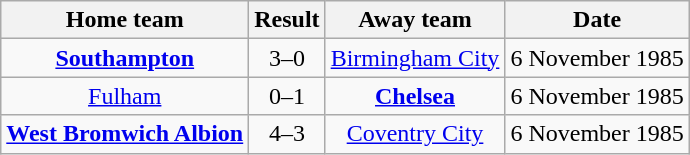<table class="wikitable" style="text-align: center">
<tr>
<th>Home team</th>
<th>Result</th>
<th>Away team</th>
<th>Date</th>
</tr>
<tr>
<td><strong><a href='#'>Southampton</a></strong></td>
<td>3–0</td>
<td><a href='#'>Birmingham City</a></td>
<td>6 November 1985</td>
</tr>
<tr>
<td><a href='#'>Fulham</a></td>
<td>0–1</td>
<td><strong><a href='#'>Chelsea</a></strong></td>
<td>6 November 1985</td>
</tr>
<tr>
<td><strong><a href='#'>West Bromwich Albion</a></strong></td>
<td>4–3</td>
<td><a href='#'>Coventry City</a></td>
<td>6 November 1985</td>
</tr>
</table>
